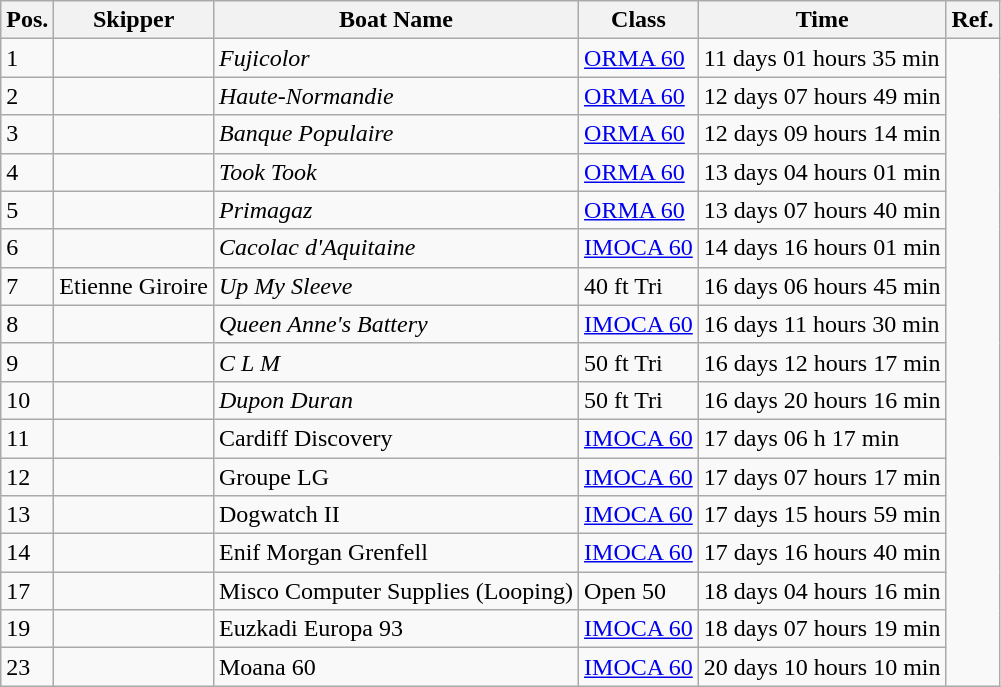<table class=wikitable>
<tr>
<th>Pos.</th>
<th>Skipper</th>
<th>Boat Name</th>
<th>Class</th>
<th>Time</th>
<th>Ref.</th>
</tr>
<tr>
<td>1</td>
<td></td>
<td><em>Fujicolor</em></td>
<td><a href='#'>ORMA 60</a></td>
<td>11 days 01 hours 35 min</td>
</tr>
<tr>
<td>2</td>
<td></td>
<td><em>Haute-Normandie</em></td>
<td><a href='#'>ORMA 60</a></td>
<td>12 days 07 hours 49 min</td>
</tr>
<tr>
<td>3</td>
<td></td>
<td><em>Banque Populaire</em></td>
<td><a href='#'>ORMA 60</a></td>
<td>12 days 09 hours 14 min</td>
</tr>
<tr>
<td>4</td>
<td></td>
<td><em>Took Took</em></td>
<td><a href='#'>ORMA 60</a></td>
<td>13 days 04 hours 01 min</td>
</tr>
<tr>
<td>5</td>
<td></td>
<td><em>Primagaz</em></td>
<td><a href='#'>ORMA 60</a></td>
<td>13 days 07 hours 40 min</td>
</tr>
<tr>
<td>6</td>
<td></td>
<td><em>Cacolac d'Aquitaine</em></td>
<td><a href='#'>IMOCA 60</a></td>
<td>14 days 16 hours 01 min</td>
</tr>
<tr>
<td>7</td>
<td> Etienne Giroire</td>
<td><em>Up My Sleeve</em></td>
<td>40 ft Tri</td>
<td>16 days 06 hours 45 min</td>
</tr>
<tr>
<td>8</td>
<td></td>
<td><em>Queen Anne's Battery</em></td>
<td><a href='#'>IMOCA 60</a></td>
<td>16 days 11 hours 30 min</td>
</tr>
<tr>
<td>9</td>
<td></td>
<td><em>C L M</em></td>
<td>50 ft Tri</td>
<td>16 days 12 hours 17 min</td>
</tr>
<tr>
<td>10</td>
<td></td>
<td><em>Dupon Duran</em></td>
<td>50 ft Tri</td>
<td>16 days 20 hours 16 min</td>
</tr>
<tr>
<td>11</td>
<td></td>
<td>Cardiff Discovery</td>
<td><a href='#'>IMOCA 60</a></td>
<td>17 days 06 h 17 min</td>
</tr>
<tr>
<td>12</td>
<td></td>
<td>Groupe LG</td>
<td><a href='#'>IMOCA 60</a></td>
<td>17 days 07 hours 17 min</td>
</tr>
<tr>
<td>13</td>
<td></td>
<td>Dogwatch II</td>
<td><a href='#'>IMOCA 60</a></td>
<td>17 days 15 hours 59 min</td>
</tr>
<tr>
<td>14</td>
<td></td>
<td>Enif Morgan Grenfell</td>
<td><a href='#'>IMOCA 60</a></td>
<td>17 days 16 hours 40 min</td>
</tr>
<tr>
<td>17</td>
<td></td>
<td>Misco Computer Supplies (Looping)</td>
<td>Open 50</td>
<td>18 days 04 hours 16 min</td>
</tr>
<tr>
<td>19</td>
<td></td>
<td>Euzkadi Europa 93</td>
<td><a href='#'>IMOCA 60</a></td>
<td>18 days 07 hours 19 min</td>
</tr>
<tr>
<td>23</td>
<td></td>
<td>Moana 60</td>
<td><a href='#'>IMOCA 60</a></td>
<td>20 days 10 hours 10 min</td>
</tr>
</table>
